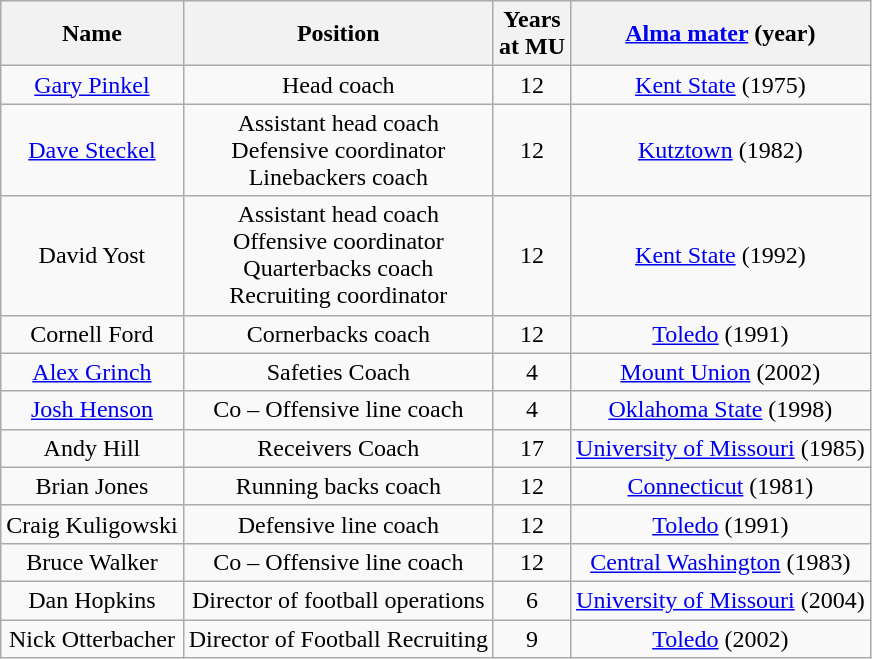<table class="wikitable">
<tr>
<th>Name</th>
<th>Position</th>
<th>Years<br>at MU</th>
<th><a href='#'>Alma mater</a> (year)</th>
</tr>
<tr align="center">
<td><a href='#'>Gary Pinkel</a></td>
<td>Head coach</td>
<td>12</td>
<td><a href='#'>Kent State</a> (1975)</td>
</tr>
<tr align="center">
<td><a href='#'>Dave Steckel</a></td>
<td>Assistant head coach<br>Defensive coordinator<br>Linebackers coach</td>
<td>12</td>
<td><a href='#'>Kutztown</a> (1982)</td>
</tr>
<tr align="center">
<td>David Yost</td>
<td>Assistant head coach<br>Offensive coordinator<br>Quarterbacks coach<br>Recruiting coordinator</td>
<td>12</td>
<td><a href='#'>Kent State</a> (1992)</td>
</tr>
<tr align="center">
<td>Cornell Ford</td>
<td>Cornerbacks coach</td>
<td>12</td>
<td><a href='#'>Toledo</a> (1991)</td>
</tr>
<tr align="center">
<td><a href='#'>Alex Grinch</a></td>
<td>Safeties Coach</td>
<td>4</td>
<td><a href='#'>Mount Union</a> (2002)</td>
</tr>
<tr align="center">
<td><a href='#'>Josh Henson</a></td>
<td>Co – Offensive line coach</td>
<td>4</td>
<td><a href='#'>Oklahoma State</a> (1998)</td>
</tr>
<tr align="center">
<td>Andy Hill</td>
<td>Receivers Coach</td>
<td>17</td>
<td><a href='#'>University of Missouri</a> (1985)</td>
</tr>
<tr align="center">
<td>Brian Jones</td>
<td>Running backs coach</td>
<td>12</td>
<td><a href='#'>Connecticut</a> (1981)</td>
</tr>
<tr align="center">
<td>Craig Kuligowski</td>
<td>Defensive line coach</td>
<td>12</td>
<td><a href='#'>Toledo</a> (1991)</td>
</tr>
<tr align="center">
<td>Bruce Walker</td>
<td>Co – Offensive line coach</td>
<td>12</td>
<td><a href='#'>Central Washington</a> (1983)</td>
</tr>
<tr align="center">
<td>Dan Hopkins</td>
<td>Director of football operations</td>
<td>6</td>
<td><a href='#'>University of Missouri</a> (2004)</td>
</tr>
<tr align="center">
<td>Nick Otterbacher</td>
<td>Director of Football Recruiting</td>
<td>9</td>
<td><a href='#'>Toledo</a> (2002)</td>
</tr>
</table>
